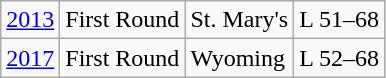<table class="wikitable">
<tr>
<td><a href='#'>2013</a></td>
<td>First Round</td>
<td>St. Mary's</td>
<td>L 51–68</td>
</tr>
<tr>
<td><a href='#'>2017</a></td>
<td>First Round</td>
<td>Wyoming</td>
<td>L 52–68</td>
</tr>
</table>
